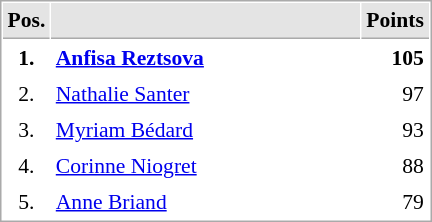<table cellspacing="1" cellpadding="3" style="border:1px solid #AAAAAA;font-size:90%">
<tr bgcolor="#E4E4E4">
<th style="border-bottom:1px solid #AAAAAA" width=10>Pos.</th>
<th style="border-bottom:1px solid #AAAAAA" width=200></th>
<th style="border-bottom:1px solid #AAAAAA" width=20>Points</th>
</tr>
<tr>
<td align="center"><strong>1.</strong></td>
<td> <strong><a href='#'>Anfisa Reztsova</a></strong></td>
<td align="right"><strong>105</strong></td>
</tr>
<tr>
<td align="center">2.</td>
<td> <a href='#'>Nathalie Santer</a></td>
<td align="right">97</td>
</tr>
<tr>
<td align="center">3.</td>
<td> <a href='#'>Myriam Bédard</a></td>
<td align="right">93</td>
</tr>
<tr>
<td align="center">4.</td>
<td> <a href='#'>Corinne Niogret</a></td>
<td align="right">88</td>
</tr>
<tr>
<td align="center">5.</td>
<td> <a href='#'>Anne Briand</a></td>
<td align="right">79</td>
</tr>
</table>
